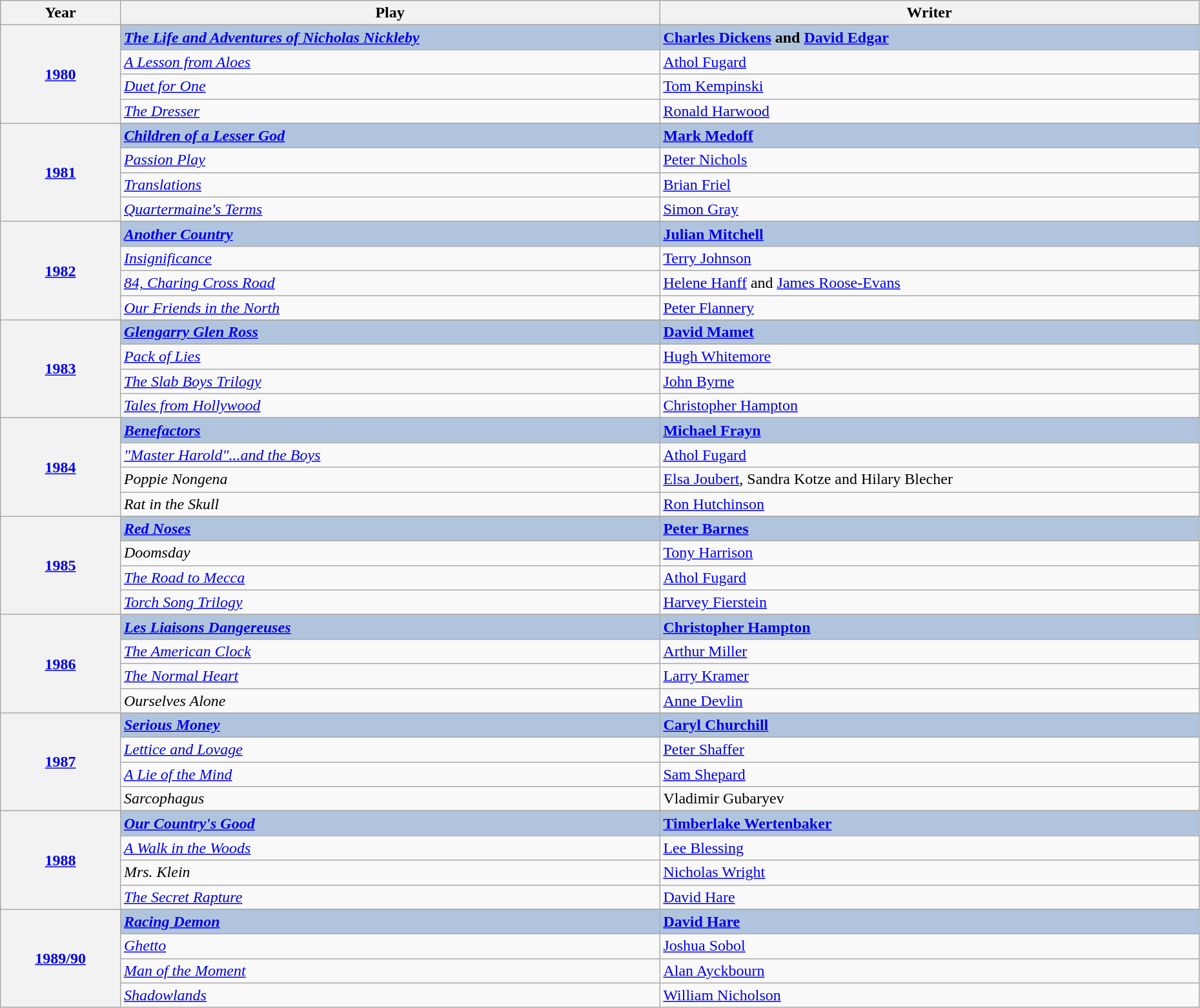<table class="wikitable" style="width:98%;">
<tr style="background:#bebebe;">
<th style="width:10%;">Year</th>
<th style="width:45%;">Play</th>
<th style="width:45%;">Writer</th>
</tr>
<tr>
<th rowspan="5" align="center"><a href='#'>1980</a></th>
</tr>
<tr style="background:#B0C4DE">
<td><strong><em><a href='#'>The Life and Adventures of Nicholas Nickleby</a></em></strong></td>
<td><strong><a href='#'>Charles Dickens</a> and <a href='#'>David Edgar</a></strong></td>
</tr>
<tr>
<td><em><a href='#'>A Lesson from Aloes</a></em></td>
<td><a href='#'>Athol Fugard</a></td>
</tr>
<tr>
<td><em><a href='#'>Duet for One</a></em></td>
<td><a href='#'>Tom Kempinski</a></td>
</tr>
<tr>
<td><em><a href='#'>The Dresser</a></em></td>
<td><a href='#'>Ronald Harwood</a></td>
</tr>
<tr>
<th rowspan="5" align="center"><a href='#'>1981</a></th>
</tr>
<tr style="background:#B0C4DE">
<td><strong><em><a href='#'>Children of a Lesser God</a></em></strong></td>
<td><strong><a href='#'>Mark Medoff</a></strong></td>
</tr>
<tr>
<td><em><a href='#'>Passion Play</a></em></td>
<td><a href='#'>Peter Nichols</a></td>
</tr>
<tr>
<td><em><a href='#'>Translations</a></em></td>
<td><a href='#'>Brian Friel</a></td>
</tr>
<tr>
<td><em><a href='#'>Quartermaine's Terms</a></em></td>
<td><a href='#'>Simon Gray</a></td>
</tr>
<tr>
<th rowspan="5" align="center"><a href='#'>1982</a></th>
</tr>
<tr style="background:#B0C4DE">
<td><strong><em><a href='#'>Another Country</a></em></strong></td>
<td><strong><a href='#'>Julian Mitchell</a></strong></td>
</tr>
<tr>
<td><em><a href='#'>Insignificance</a></em></td>
<td><a href='#'>Terry Johnson</a></td>
</tr>
<tr>
<td><em><a href='#'>84, Charing Cross Road</a></em></td>
<td><a href='#'>Helene Hanff</a> and <a href='#'>James Roose-Evans</a></td>
</tr>
<tr>
<td><em><a href='#'>Our Friends in the North</a></em></td>
<td><a href='#'>Peter Flannery</a></td>
</tr>
<tr>
<th rowspan="5" align="center"><a href='#'>1983</a></th>
</tr>
<tr style="background:#B0C4DE">
<td><strong><em><a href='#'>Glengarry Glen Ross</a></em></strong></td>
<td><strong><a href='#'>David Mamet</a></strong></td>
</tr>
<tr>
<td><em><a href='#'>Pack of Lies</a></em></td>
<td><a href='#'>Hugh Whitemore</a></td>
</tr>
<tr>
<td><em><a href='#'>The Slab Boys Trilogy</a></em></td>
<td><a href='#'>John Byrne</a></td>
</tr>
<tr>
<td><em><a href='#'>Tales from Hollywood</a></em></td>
<td><a href='#'>Christopher Hampton</a></td>
</tr>
<tr>
<th rowspan="5" align="center"><a href='#'>1984</a></th>
</tr>
<tr style="background:#B0C4DE">
<td><strong><em><a href='#'>Benefactors</a></em></strong></td>
<td><strong><a href='#'>Michael Frayn</a></strong></td>
</tr>
<tr>
<td><em><a href='#'>"Master Harold"...and the Boys</a></em></td>
<td><a href='#'>Athol Fugard</a></td>
</tr>
<tr>
<td><em>Poppie Nongena</em></td>
<td><a href='#'>Elsa Joubert</a>, Sandra Kotze and Hilary Blecher</td>
</tr>
<tr>
<td><em>Rat in the Skull</em></td>
<td><a href='#'>Ron Hutchinson</a></td>
</tr>
<tr>
<th rowspan="5" align="center"><a href='#'>1985</a></th>
</tr>
<tr style="background:#B0C4DE">
<td><strong><em><a href='#'>Red Noses</a></em></strong></td>
<td><strong><a href='#'>Peter Barnes</a></strong></td>
</tr>
<tr>
<td><em>Doomsday</em></td>
<td><a href='#'>Tony Harrison</a></td>
</tr>
<tr>
<td><em><a href='#'>The Road to Mecca</a></em></td>
<td><a href='#'>Athol Fugard</a></td>
</tr>
<tr>
<td><em><a href='#'>Torch Song Trilogy</a></em></td>
<td><a href='#'>Harvey Fierstein</a></td>
</tr>
<tr>
<th rowspan="5" align="center"><a href='#'>1986</a></th>
</tr>
<tr style="background:#B0C4DE">
<td><strong><em><a href='#'>Les Liaisons Dangereuses</a></em></strong></td>
<td><strong><a href='#'>Christopher Hampton</a></strong></td>
</tr>
<tr>
<td><em><a href='#'>The American Clock</a></em></td>
<td><a href='#'>Arthur Miller</a></td>
</tr>
<tr>
<td><em><a href='#'>The Normal Heart</a></em></td>
<td><a href='#'>Larry Kramer</a></td>
</tr>
<tr>
<td><em>Ourselves Alone</em></td>
<td><a href='#'>Anne Devlin</a></td>
</tr>
<tr>
<th rowspan="5" align="center"><a href='#'>1987</a></th>
</tr>
<tr style="background:#B0C4DE">
<td><strong><em><a href='#'>Serious Money</a></em></strong></td>
<td><strong><a href='#'>Caryl Churchill</a></strong></td>
</tr>
<tr>
<td><em><a href='#'>Lettice and Lovage</a></em></td>
<td><a href='#'>Peter Shaffer</a></td>
</tr>
<tr>
<td><em><a href='#'>A Lie of the Mind</a></em></td>
<td><a href='#'>Sam Shepard</a></td>
</tr>
<tr>
<td><em>Sarcophagus</em></td>
<td>Vladimir Gubaryev</td>
</tr>
<tr>
<th rowspan="5" align="center"><a href='#'>1988</a></th>
</tr>
<tr style="background:#B0C4DE">
<td><strong><em><a href='#'>Our Country's Good</a></em></strong></td>
<td><strong><a href='#'>Timberlake Wertenbaker</a></strong></td>
</tr>
<tr>
<td><em><a href='#'>A Walk in the Woods</a></em></td>
<td><a href='#'>Lee Blessing</a></td>
</tr>
<tr>
<td><em>Mrs. Klein</em></td>
<td><a href='#'>Nicholas Wright</a></td>
</tr>
<tr>
<td><em><a href='#'>The Secret Rapture</a></em></td>
<td><a href='#'>David Hare</a></td>
</tr>
<tr>
<th rowspan="5" align="center"><a href='#'>1989/90</a></th>
</tr>
<tr style="background:#B0C4DE">
<td><strong><em><a href='#'>Racing Demon</a></em></strong></td>
<td><strong><a href='#'>David Hare</a></strong></td>
</tr>
<tr>
<td><em><a href='#'>Ghetto</a></em></td>
<td><a href='#'>Joshua Sobol</a></td>
</tr>
<tr>
<td><em><a href='#'>Man of the Moment</a></em></td>
<td><a href='#'>Alan Ayckbourn</a></td>
</tr>
<tr>
<td><em><a href='#'>Shadowlands</a></em></td>
<td><a href='#'>William Nicholson</a></td>
</tr>
</table>
